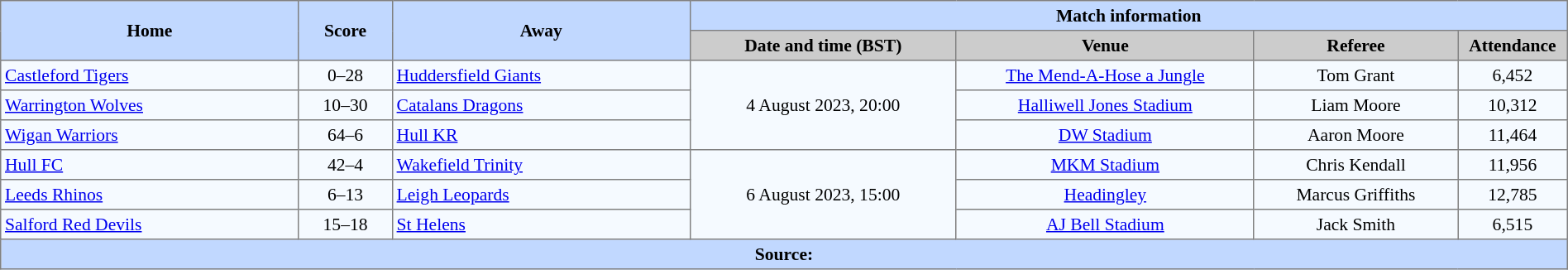<table border=1 style="border-collapse:collapse; font-size:90%; text-align:center;" cellpadding=3 cellspacing=0 width=100%>
<tr style="background:#C1D8ff;">
<th scope="col" rowspan=2 width=19%>Home</th>
<th scope="col" rowspan=2 width=6%>Score</th>
<th scope="col" rowspan=2 width=19%>Away</th>
<th colspan=4>Match information</th>
</tr>
<tr style="background:#CCCCCC;">
<th scope="col" width=17%>Date and time (BST)</th>
<th scope="col" width=19%>Venue</th>
<th scope="col" width=13%>Referee</th>
<th scope="col" width=7%>Attendance</th>
</tr>
<tr style="background:#F5FAFF;">
<td style="text-align:left;"> <a href='#'>Castleford Tigers</a></td>
<td>0–28</td>
<td style="text-align:left;"> <a href='#'>Huddersfield Giants</a></td>
<td Rowspan=3>4 August 2023, 20:00</td>
<td><a href='#'>The Mend-A-Hose a Jungle</a></td>
<td>Tom Grant</td>
<td>6,452</td>
</tr>
<tr style="background:#F5FAFF;">
<td style="text-align:left;"> <a href='#'>Warrington Wolves</a></td>
<td>10–30</td>
<td style="text-align:left;"> <a href='#'>Catalans Dragons</a></td>
<td><a href='#'>Halliwell Jones Stadium</a></td>
<td>Liam Moore</td>
<td>10,312</td>
</tr>
<tr style="background:#F5FAFF;">
<td style="text-align:left;"> <a href='#'>Wigan Warriors</a></td>
<td>64–6</td>
<td style="text-align:left;"> <a href='#'>Hull KR</a></td>
<td><a href='#'>DW Stadium</a></td>
<td>Aaron Moore</td>
<td>11,464</td>
</tr>
<tr style="background:#F5FAFF;">
<td style="text-align:left;"> <a href='#'>Hull FC</a></td>
<td>42–4</td>
<td style="text-align:left;"> <a href='#'>Wakefield Trinity</a></td>
<td Rowspan=3>6 August 2023, 15:00</td>
<td><a href='#'>MKM Stadium</a></td>
<td>Chris Kendall</td>
<td>11,956</td>
</tr>
<tr style="background:#F5FAFF;">
<td style="text-align:left;"> <a href='#'>Leeds Rhinos</a></td>
<td>6–13</td>
<td style="text-align:left;"> <a href='#'>Leigh Leopards</a></td>
<td><a href='#'>Headingley</a></td>
<td>Marcus Griffiths</td>
<td>12,785</td>
</tr>
<tr style="background:#F5FAFF;">
<td style="text-align:left;"> <a href='#'>Salford Red Devils</a></td>
<td>15–18</td>
<td style="text-align:left;"> <a href='#'>St Helens</a></td>
<td><a href='#'>AJ Bell Stadium</a></td>
<td>Jack Smith</td>
<td>6,515</td>
</tr>
<tr style="background:#c1d8ff;">
<th colspan=7>Source:</th>
</tr>
</table>
